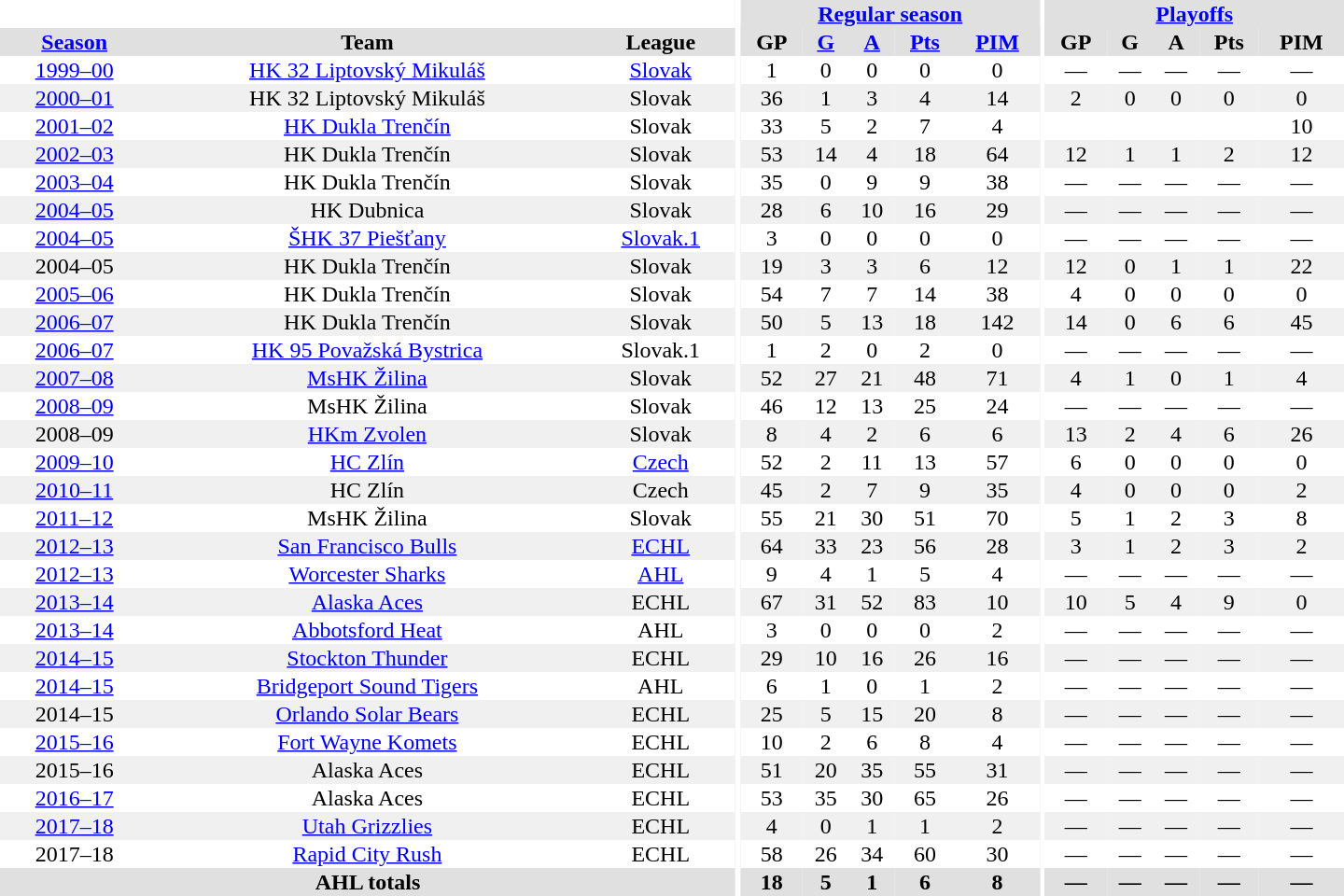<table border="0" cellpadding="1" cellspacing="0" style="text-align:center; width:60em">
<tr bgcolor="#e0e0e0">
<th colspan="3" bgcolor="#ffffff"></th>
<th rowspan="99" bgcolor="#ffffff"></th>
<th colspan="5"><a href='#'>Regular season</a></th>
<th rowspan="99" bgcolor="#ffffff"></th>
<th colspan="5"><a href='#'>Playoffs</a></th>
</tr>
<tr bgcolor="#e0e0e0">
<th><a href='#'>Season</a></th>
<th>Team</th>
<th>League</th>
<th>GP</th>
<th><a href='#'>G</a></th>
<th><a href='#'>A</a></th>
<th><a href='#'>Pts</a></th>
<th><a href='#'>PIM</a></th>
<th>GP</th>
<th>G</th>
<th>A</th>
<th>Pts</th>
<th>PIM</th>
</tr>
<tr>
<td><a href='#'>1999–00</a></td>
<td><a href='#'>HK 32 Liptovský Mikuláš</a></td>
<td><a href='#'>Slovak</a></td>
<td>1</td>
<td>0</td>
<td>0</td>
<td>0</td>
<td>0</td>
<td>—</td>
<td>—</td>
<td>—</td>
<td>—</td>
<td>—</td>
</tr>
<tr bgcolor="#f0f0f0">
<td><a href='#'>2000–01</a></td>
<td>HK 32 Liptovský Mikuláš</td>
<td>Slovak</td>
<td>36</td>
<td>1</td>
<td>3</td>
<td>4</td>
<td>14</td>
<td>2</td>
<td>0</td>
<td>0</td>
<td>0</td>
<td>0</td>
</tr>
<tr>
<td><a href='#'>2001–02</a></td>
<td><a href='#'>HK Dukla Trenčín</a></td>
<td>Slovak</td>
<td>33</td>
<td>5</td>
<td>2</td>
<td>7</td>
<td>4</td>
<td></td>
<td></td>
<td></td>
<td></td>
<td>10</td>
</tr>
<tr bgcolor="#f0f0f0">
<td><a href='#'>2002–03</a></td>
<td>HK Dukla Trenčín</td>
<td>Slovak</td>
<td>53</td>
<td>14</td>
<td>4</td>
<td>18</td>
<td>64</td>
<td>12</td>
<td>1</td>
<td>1</td>
<td>2</td>
<td>12</td>
</tr>
<tr>
<td><a href='#'>2003–04</a></td>
<td>HK Dukla Trenčín</td>
<td>Slovak</td>
<td>35</td>
<td>0</td>
<td>9</td>
<td>9</td>
<td>38</td>
<td>—</td>
<td>—</td>
<td>—</td>
<td>—</td>
<td>—</td>
</tr>
<tr bgcolor="#f0f0f0">
<td><a href='#'>2004–05</a></td>
<td>HK Dubnica</td>
<td>Slovak</td>
<td>28</td>
<td>6</td>
<td>10</td>
<td>16</td>
<td>29</td>
<td>—</td>
<td>—</td>
<td>—</td>
<td>—</td>
<td>—</td>
</tr>
<tr>
<td><a href='#'>2004–05</a></td>
<td><a href='#'>ŠHK 37 Piešťany</a></td>
<td><a href='#'>Slovak.1</a></td>
<td>3</td>
<td>0</td>
<td>0</td>
<td>0</td>
<td>0</td>
<td>—</td>
<td>—</td>
<td>—</td>
<td>—</td>
<td>—</td>
</tr>
<tr bgcolor="#f0f0f0">
<td>2004–05</td>
<td>HK Dukla Trenčín</td>
<td>Slovak</td>
<td>19</td>
<td>3</td>
<td>3</td>
<td>6</td>
<td>12</td>
<td>12</td>
<td>0</td>
<td>1</td>
<td>1</td>
<td>22</td>
</tr>
<tr>
<td><a href='#'>2005–06</a></td>
<td>HK Dukla Trenčín</td>
<td>Slovak</td>
<td>54</td>
<td>7</td>
<td>7</td>
<td>14</td>
<td>38</td>
<td>4</td>
<td>0</td>
<td>0</td>
<td>0</td>
<td>0</td>
</tr>
<tr bgcolor="#f0f0f0">
<td><a href='#'>2006–07</a></td>
<td>HK Dukla Trenčín</td>
<td>Slovak</td>
<td>50</td>
<td>5</td>
<td>13</td>
<td>18</td>
<td>142</td>
<td>14</td>
<td>0</td>
<td>6</td>
<td>6</td>
<td>45</td>
</tr>
<tr>
<td><a href='#'>2006–07</a></td>
<td><a href='#'>HK 95 Považská Bystrica</a></td>
<td>Slovak.1</td>
<td>1</td>
<td>2</td>
<td>0</td>
<td>2</td>
<td>0</td>
<td>—</td>
<td>—</td>
<td>—</td>
<td>—</td>
<td>—</td>
</tr>
<tr bgcolor="#f0f0f0">
<td><a href='#'>2007–08</a></td>
<td><a href='#'>MsHK Žilina</a></td>
<td>Slovak</td>
<td>52</td>
<td>27</td>
<td>21</td>
<td>48</td>
<td>71</td>
<td>4</td>
<td>1</td>
<td>0</td>
<td>1</td>
<td>4</td>
</tr>
<tr>
<td><a href='#'>2008–09</a></td>
<td>MsHK Žilina</td>
<td>Slovak</td>
<td>46</td>
<td>12</td>
<td>13</td>
<td>25</td>
<td>24</td>
<td>—</td>
<td>—</td>
<td>—</td>
<td>—</td>
<td>—</td>
</tr>
<tr bgcolor="#f0f0f0">
<td>2008–09</td>
<td><a href='#'>HKm Zvolen</a></td>
<td>Slovak</td>
<td>8</td>
<td>4</td>
<td>2</td>
<td>6</td>
<td>6</td>
<td>13</td>
<td>2</td>
<td>4</td>
<td>6</td>
<td>26</td>
</tr>
<tr>
<td><a href='#'>2009–10</a></td>
<td><a href='#'>HC Zlín</a></td>
<td><a href='#'>Czech</a></td>
<td>52</td>
<td>2</td>
<td>11</td>
<td>13</td>
<td>57</td>
<td>6</td>
<td>0</td>
<td>0</td>
<td>0</td>
<td>0</td>
</tr>
<tr bgcolor="#f0f0f0">
<td><a href='#'>2010–11</a></td>
<td>HC Zlín</td>
<td>Czech</td>
<td>45</td>
<td>2</td>
<td>7</td>
<td>9</td>
<td>35</td>
<td>4</td>
<td>0</td>
<td>0</td>
<td>0</td>
<td>2</td>
</tr>
<tr>
<td><a href='#'>2011–12</a></td>
<td>MsHK Žilina</td>
<td>Slovak</td>
<td>55</td>
<td>21</td>
<td>30</td>
<td>51</td>
<td>70</td>
<td>5</td>
<td>1</td>
<td>2</td>
<td>3</td>
<td>8</td>
</tr>
<tr bgcolor="#f0f0f0">
<td><a href='#'>2012–13</a></td>
<td><a href='#'>San Francisco Bulls</a></td>
<td><a href='#'>ECHL</a></td>
<td>64</td>
<td>33</td>
<td>23</td>
<td>56</td>
<td>28</td>
<td>3</td>
<td>1</td>
<td>2</td>
<td>3</td>
<td>2</td>
</tr>
<tr>
<td><a href='#'>2012–13</a></td>
<td><a href='#'>Worcester Sharks</a></td>
<td><a href='#'>AHL</a></td>
<td>9</td>
<td>4</td>
<td>1</td>
<td>5</td>
<td>4</td>
<td>—</td>
<td>—</td>
<td>—</td>
<td>—</td>
<td>—</td>
</tr>
<tr bgcolor="#f0f0f0">
<td><a href='#'>2013–14</a></td>
<td><a href='#'>Alaska Aces</a></td>
<td>ECHL</td>
<td>67</td>
<td>31</td>
<td>52</td>
<td>83</td>
<td>10</td>
<td>10</td>
<td>5</td>
<td>4</td>
<td>9</td>
<td>0</td>
</tr>
<tr>
<td><a href='#'>2013–14</a></td>
<td><a href='#'>Abbotsford Heat</a></td>
<td>AHL</td>
<td>3</td>
<td>0</td>
<td>0</td>
<td>0</td>
<td>2</td>
<td>—</td>
<td>—</td>
<td>—</td>
<td>—</td>
<td>—</td>
</tr>
<tr bgcolor="#f0f0f0">
<td><a href='#'>2014–15</a></td>
<td><a href='#'>Stockton Thunder</a></td>
<td>ECHL</td>
<td>29</td>
<td>10</td>
<td>16</td>
<td>26</td>
<td>16</td>
<td>—</td>
<td>—</td>
<td>—</td>
<td>—</td>
<td>—</td>
</tr>
<tr>
<td><a href='#'>2014–15</a></td>
<td><a href='#'>Bridgeport Sound Tigers</a></td>
<td>AHL</td>
<td>6</td>
<td>1</td>
<td>0</td>
<td>1</td>
<td>2</td>
<td>—</td>
<td>—</td>
<td>—</td>
<td>—</td>
<td>—</td>
</tr>
<tr bgcolor="#f0f0f0">
<td>2014–15</td>
<td><a href='#'>Orlando Solar Bears</a></td>
<td>ECHL</td>
<td>25</td>
<td>5</td>
<td>15</td>
<td>20</td>
<td>8</td>
<td>—</td>
<td>—</td>
<td>—</td>
<td>—</td>
<td>—</td>
</tr>
<tr>
<td><a href='#'>2015–16</a></td>
<td><a href='#'>Fort Wayne Komets</a></td>
<td>ECHL</td>
<td>10</td>
<td>2</td>
<td>6</td>
<td>8</td>
<td>4</td>
<td>—</td>
<td>—</td>
<td>—</td>
<td>—</td>
<td>—</td>
</tr>
<tr bgcolor="#f0f0f0">
<td>2015–16</td>
<td>Alaska Aces</td>
<td>ECHL</td>
<td>51</td>
<td>20</td>
<td>35</td>
<td>55</td>
<td>31</td>
<td>—</td>
<td>—</td>
<td>—</td>
<td>—</td>
<td>—</td>
</tr>
<tr>
<td><a href='#'>2016–17</a></td>
<td>Alaska Aces</td>
<td>ECHL</td>
<td>53</td>
<td>35</td>
<td>30</td>
<td>65</td>
<td>26</td>
<td>—</td>
<td>—</td>
<td>—</td>
<td>—</td>
<td>—</td>
</tr>
<tr bgcolor="#f0f0f0">
<td><a href='#'>2017–18</a></td>
<td><a href='#'>Utah Grizzlies</a></td>
<td>ECHL</td>
<td>4</td>
<td>0</td>
<td>1</td>
<td>1</td>
<td>2</td>
<td>—</td>
<td>—</td>
<td>—</td>
<td>—</td>
<td>—</td>
</tr>
<tr>
<td>2017–18</td>
<td><a href='#'>Rapid City Rush</a></td>
<td>ECHL</td>
<td>58</td>
<td>26</td>
<td>34</td>
<td>60</td>
<td>30</td>
<td>—</td>
<td>—</td>
<td>—</td>
<td>—</td>
<td>—</td>
</tr>
<tr bgcolor="#e0e0e0">
<th colspan="3">AHL totals</th>
<th>18</th>
<th>5</th>
<th>1</th>
<th>6</th>
<th>8</th>
<th>—</th>
<th>—</th>
<th>—</th>
<th>—</th>
<th>—</th>
</tr>
</table>
